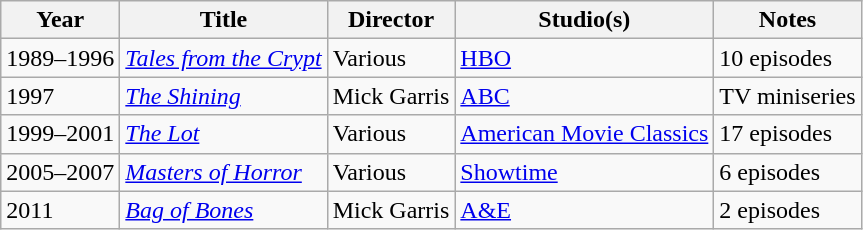<table class="wikitable sortable">
<tr>
<th>Year</th>
<th>Title</th>
<th>Director</th>
<th>Studio(s)</th>
<th>Notes</th>
</tr>
<tr>
<td>1989–1996</td>
<td><em><a href='#'>Tales from the Crypt</a></em></td>
<td>Various</td>
<td><a href='#'>HBO</a></td>
<td>10 episodes</td>
</tr>
<tr>
<td>1997</td>
<td><em><a href='#'>The Shining</a></em></td>
<td>Mick Garris</td>
<td><a href='#'>ABC</a></td>
<td>TV miniseries</td>
</tr>
<tr>
<td>1999–2001</td>
<td><em><a href='#'>The Lot</a></em></td>
<td>Various</td>
<td><a href='#'>American Movie Classics</a></td>
<td>17 episodes</td>
</tr>
<tr>
<td>2005–2007</td>
<td><em><a href='#'>Masters of Horror</a></em></td>
<td>Various</td>
<td><a href='#'>Showtime</a></td>
<td>6 episodes</td>
</tr>
<tr>
<td>2011</td>
<td><em><a href='#'>Bag of Bones</a></em></td>
<td>Mick Garris</td>
<td><a href='#'>A&E</a></td>
<td>2 episodes</td>
</tr>
</table>
